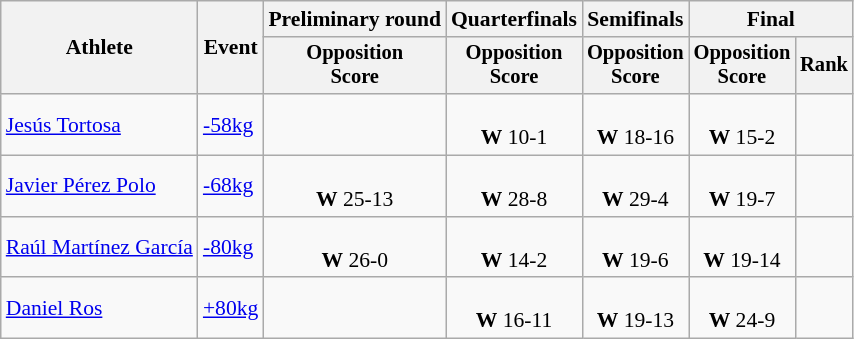<table class=wikitable style="font-size:90%">
<tr>
<th rowspan="2">Athlete</th>
<th rowspan="2">Event</th>
<th>Preliminary round</th>
<th>Quarterfinals</th>
<th>Semifinals</th>
<th colspan=2>Final</th>
</tr>
<tr style="font-size:95%">
<th>Opposition<br>Score</th>
<th>Opposition<br>Score</th>
<th>Opposition<br>Score</th>
<th>Opposition<br>Score</th>
<th>Rank</th>
</tr>
<tr align=center>
<td align=left><a href='#'>Jesús Tortosa</a></td>
<td align=left><a href='#'>-58kg</a></td>
<td></td>
<td><br><strong>W</strong> 10-1</td>
<td><br><strong>W</strong> 18-16</td>
<td><br><strong>W</strong> 15-2</td>
<td></td>
</tr>
<tr align=center>
<td align=left><a href='#'>Javier Pérez Polo</a></td>
<td align=left><a href='#'>-68kg</a></td>
<td><br><strong>W</strong> 25-13</td>
<td><br><strong>W</strong> 28-8</td>
<td><br><strong>W</strong> 29-4</td>
<td><br><strong>W</strong> 19-7</td>
<td></td>
</tr>
<tr align=center>
<td align=left><a href='#'>Raúl Martínez García</a></td>
<td align=left><a href='#'>-80kg</a></td>
<td><br><strong>W</strong> 26-0</td>
<td><br><strong>W</strong> 14-2</td>
<td><br><strong>W</strong> 19-6</td>
<td><br><strong>W</strong> 19-14</td>
<td></td>
</tr>
<tr align=center>
<td align=left><a href='#'>Daniel Ros</a></td>
<td align=left><a href='#'>+80kg</a></td>
<td></td>
<td><br><strong>W</strong> 16-11</td>
<td><br><strong>W</strong> 19-13</td>
<td><br><strong>W</strong> 24-9</td>
<td></td>
</tr>
</table>
